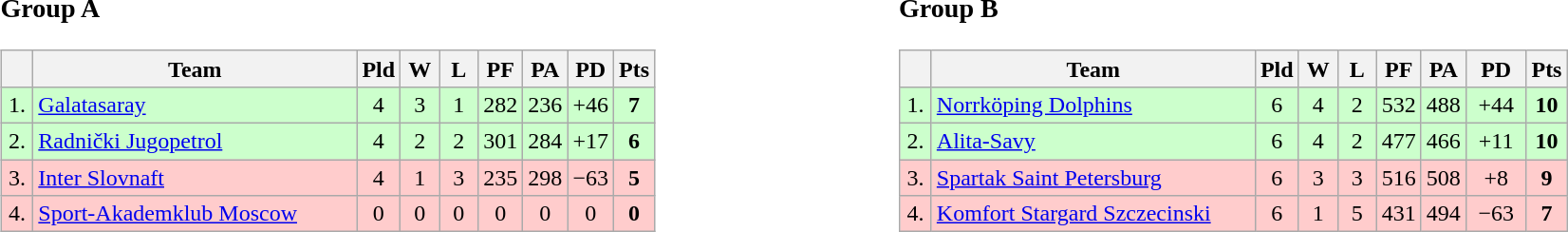<table>
<tr>
<td style="vertical-align:top; width:33%;"><br><h3>Group A</h3><table class="wikitable" style="text-align:center">
<tr>
<th width=15></th>
<th width=220>Team</th>
<th width=20>Pld</th>
<th width="20">W</th>
<th width="20">L</th>
<th width="20">PF</th>
<th width="20">PA</th>
<th width="20">PD</th>
<th width="20">Pts</th>
</tr>
<tr style="background:#cfc;">
<td>1.</td>
<td align=left> <a href='#'>Galatasaray</a></td>
<td>4</td>
<td>3</td>
<td>1</td>
<td>282</td>
<td>236</td>
<td>+46</td>
<td><strong>7</strong></td>
</tr>
<tr style="background:#cfc;">
<td>2.</td>
<td align=left> <a href='#'>Radnički Jugopetrol</a></td>
<td>4</td>
<td>2</td>
<td>2</td>
<td>301</td>
<td>284</td>
<td>+17</td>
<td><strong>6</strong></td>
</tr>
<tr style="background:#fcc;">
<td>3.</td>
<td align=left> <a href='#'>Inter Slovnaft</a></td>
<td>4</td>
<td>1</td>
<td>3</td>
<td>235</td>
<td>298</td>
<td>−63</td>
<td><strong>5</strong></td>
</tr>
<tr style="background:#fcc;">
<td>4.</td>
<td align=left> <a href='#'>Sport-Akademklub Moscow</a></td>
<td>0</td>
<td>0</td>
<td>0</td>
<td>0</td>
<td>0</td>
<td>0</td>
<td><strong>0</strong></td>
</tr>
</table>
</td>
<td style="vertical-align:top; width:33%;"><br><h3>Group B</h3><table class="wikitable" style="text-align:center">
<tr>
<th width=15></th>
<th width=220>Team</th>
<th width=20>Pld</th>
<th width="20">W</th>
<th width="20">L</th>
<th width="20">PF</th>
<th width="20">PA</th>
<th width="35">PD</th>
<th width="20">Pts</th>
</tr>
<tr style="background:#cfc;">
<td>1.</td>
<td align=left> <a href='#'>Norrköping Dolphins</a></td>
<td>6</td>
<td>4</td>
<td>2</td>
<td>532</td>
<td>488</td>
<td>+44</td>
<td><strong>10</strong></td>
</tr>
<tr style="background:#cfc;">
<td>2.</td>
<td align=left> <a href='#'>Alita-Savy</a></td>
<td>6</td>
<td>4</td>
<td>2</td>
<td>477</td>
<td>466</td>
<td>+11</td>
<td><strong>10</strong></td>
</tr>
<tr style="background:#fcc;">
<td>3.</td>
<td align=left> <a href='#'>Spartak Saint Petersburg</a></td>
<td>6</td>
<td>3</td>
<td>3</td>
<td>516</td>
<td>508</td>
<td>+8</td>
<td><strong>9</strong></td>
</tr>
<tr style="background:#fcc;">
<td>4.</td>
<td align=left> <a href='#'>Komfort Stargard Szczecinski</a></td>
<td>6</td>
<td>1</td>
<td>5</td>
<td>431</td>
<td>494</td>
<td>−63</td>
<td><strong>7</strong></td>
</tr>
</table>
</td>
</tr>
</table>
